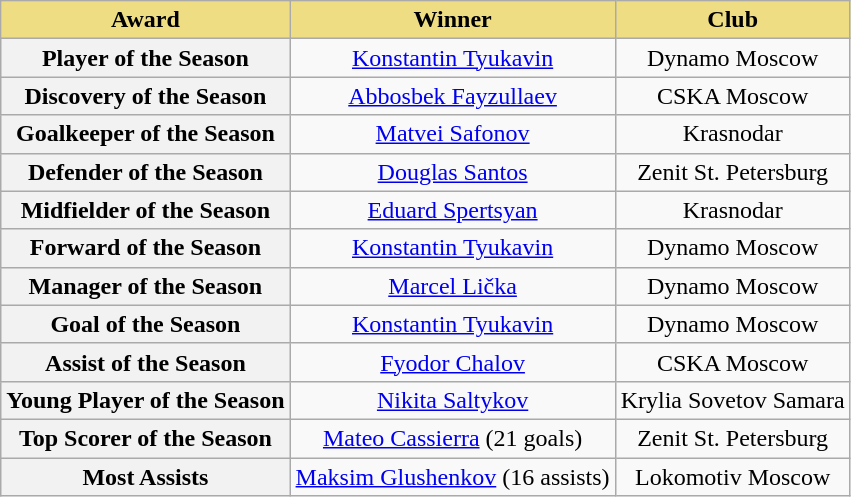<table class="wikitable" style="text-align:center">
<tr>
<th style="background-color: #eedd82"><strong>Award</strong></th>
<th style="background-color: #eedd82">Winner</th>
<th style="background-color: #eedd82">Club</th>
</tr>
<tr>
<th><strong>Player of the Season</strong></th>
<td> <a href='#'>Konstantin Tyukavin</a></td>
<td>Dynamo Moscow</td>
</tr>
<tr>
<th><strong>Discovery of the Season</strong></th>
<td> <a href='#'>Abbosbek Fayzullaev</a></td>
<td>CSKA Moscow</td>
</tr>
<tr>
<th><strong>Goalkeeper of the Season</strong></th>
<td> <a href='#'>Matvei Safonov</a></td>
<td>Krasnodar</td>
</tr>
<tr>
<th><strong>Defender of the Season</strong></th>
<td> <a href='#'>Douglas Santos</a></td>
<td>Zenit St. Petersburg</td>
</tr>
<tr>
<th><strong>Midfielder of the Season</strong></th>
<td> <a href='#'>Eduard Spertsyan</a></td>
<td>Krasnodar</td>
</tr>
<tr>
<th><strong>Forward of the Season</strong></th>
<td> <a href='#'>Konstantin Tyukavin</a></td>
<td>Dynamo Moscow</td>
</tr>
<tr>
<th><strong>Manager of the Season</strong></th>
<td> <a href='#'>Marcel Lička</a></td>
<td>Dynamo Moscow</td>
</tr>
<tr>
<th><strong>Goal of the Season</strong></th>
<td> <a href='#'>Konstantin Tyukavin</a></td>
<td>Dynamo Moscow</td>
</tr>
<tr>
<th><strong>Assist of the Season</strong></th>
<td> <a href='#'>Fyodor Chalov</a></td>
<td>CSKA Moscow</td>
</tr>
<tr>
<th><strong>Young Player of the Season</strong></th>
<td> <a href='#'>Nikita Saltykov</a></td>
<td>Krylia Sovetov Samara</td>
</tr>
<tr>
<th><strong>Top Scorer of the Season</strong></th>
<td> <a href='#'>Mateo Cassierra</a> (21 goals)</td>
<td>Zenit St. Petersburg</td>
</tr>
<tr>
<th><strong>Most Assists</strong></th>
<td> <a href='#'>Maksim Glushenkov</a> (16 assists)</td>
<td>Lokomotiv Moscow</td>
</tr>
</table>
